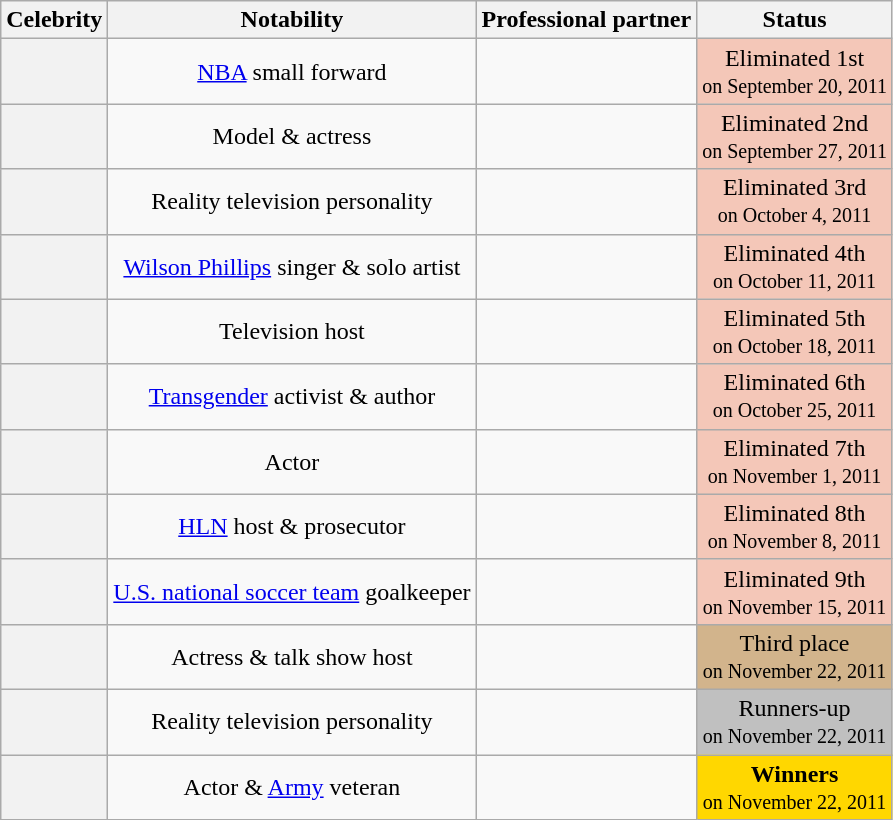<table class="wikitable sortable" style="text-align:center;">
<tr>
<th scope="col">Celebrity</th>
<th scope="col" class="unsortable">Notability</th>
<th scope="col">Professional partner</th>
<th scope="col">Status</th>
</tr>
<tr>
<th scope="row"></th>
<td><a href='#'>NBA</a> small forward</td>
<td></td>
<td style="background:#f4c7b8;">Eliminated 1st<br><small>on September 20, 2011</small></td>
</tr>
<tr>
<th scope="row"></th>
<td>Model & actress</td>
<td></td>
<td style="background:#f4c7b8;">Eliminated 2nd<br><small>on September 27, 2011</small></td>
</tr>
<tr>
<th scope="row"></th>
<td>Reality television personality</td>
<td></td>
<td style="background:#f4c7b8;">Eliminated 3rd<br><small>on October 4, 2011</small></td>
</tr>
<tr>
<th scope="row"></th>
<td><a href='#'>Wilson Phillips</a> singer & solo artist</td>
<td></td>
<td style="background:#f4c7b8;">Eliminated 4th<br><small>on October 11, 2011</small></td>
</tr>
<tr>
<th scope="row"></th>
<td>Television host</td>
<td></td>
<td style="background:#f4c7b8;">Eliminated 5th<br><small>on October 18, 2011</small></td>
</tr>
<tr>
<th scope="row"></th>
<td><a href='#'>Transgender</a> activist & author</td>
<td></td>
<td style="background:#f4c7b8;">Eliminated 6th<br><small>on October 25, 2011</small></td>
</tr>
<tr>
<th scope="row"></th>
<td>Actor</td>
<td></td>
<td style="background:#f4c7b8;">Eliminated 7th<br><small>on November 1, 2011</small></td>
</tr>
<tr>
<th scope="row"></th>
<td><a href='#'>HLN</a> host & prosecutor</td>
<td></td>
<td style="background:#f4c7b8;">Eliminated 8th<br><small>on November 8, 2011</small></td>
</tr>
<tr>
<th scope="row"></th>
<td><a href='#'>U.S. national soccer team</a> goalkeeper</td>
<td></td>
<td style="background:#f4c7b8;">Eliminated 9th<br><small>on November 15, 2011</small></td>
</tr>
<tr>
<th scope="row"></th>
<td>Actress & talk show host</td>
<td></td>
<td style="background:tan;">Third place<br><small>on November 22, 2011</small></td>
</tr>
<tr>
<th scope="row"></th>
<td>Reality television personality</td>
<td></td>
<td style="background:silver;">Runners-up<br><small>on November 22, 2011</small></td>
</tr>
<tr>
<th scope="row"></th>
<td>Actor & <a href='#'>Army</a> veteran</td>
<td></td>
<td style="background:gold;"><strong>Winners</strong><br><small>on November 22, 2011</small></td>
</tr>
</table>
